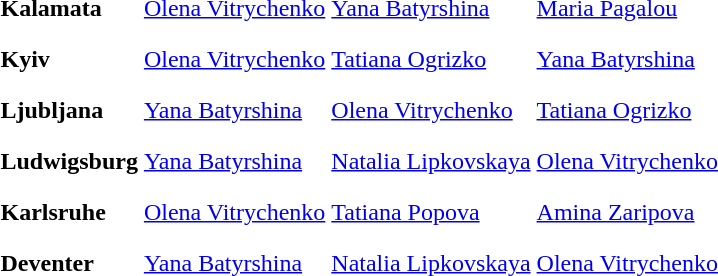<table>
<tr>
<th scope=row style="text-align:left">Kalamata</th>
<td style="height:30px;"> <a href='#'>Olena Vitrychenko</a></td>
<td style="height:30px;"> <a href='#'>Yana Batyrshina</a></td>
<td style="height:30px;"> <a href='#'>Maria Pagalou</a></td>
</tr>
<tr>
<th scope=row style="text-align:left">Kyiv</th>
<td style="height:30px;"> <a href='#'>Olena Vitrychenko</a></td>
<td style="height:30px;"> <a href='#'>Tatiana Ogrizko</a></td>
<td style="height:30px;"> <a href='#'>Yana Batyrshina</a></td>
</tr>
<tr>
<th scope=row style="text-align:left">Ljubljana</th>
<td style="height:30px;"> <a href='#'>Yana Batyrshina</a></td>
<td style="height:30px;"> <a href='#'>Olena Vitrychenko</a></td>
<td style="height:30px;"> <a href='#'>Tatiana Ogrizko</a></td>
</tr>
<tr>
<th scope=row style="text-align:left">Ludwigsburg</th>
<td style="height:30px;"> <a href='#'>Yana Batyrshina</a></td>
<td style="height:30px;"> <a href='#'>Natalia Lipkovskaya</a></td>
<td style="height:30px;"> <a href='#'>Olena Vitrychenko</a></td>
</tr>
<tr>
<th scope=row style="text-align:left">Karlsruhe</th>
<td style="height:30px;"> <a href='#'>Olena Vitrychenko</a></td>
<td style="height:30px;"> <a href='#'>Tatiana Popova</a></td>
<td style="height:30px;"> <a href='#'>Amina Zaripova</a></td>
</tr>
<tr>
<th scope=row style="text-align:left">Deventer</th>
<td style="height:30px;"> <a href='#'>Yana Batyrshina</a></td>
<td style="height:30px;"> <a href='#'>Natalia Lipkovskaya</a></td>
<td style="height:30px;"> <a href='#'>Olena Vitrychenko</a></td>
</tr>
<tr>
</tr>
</table>
